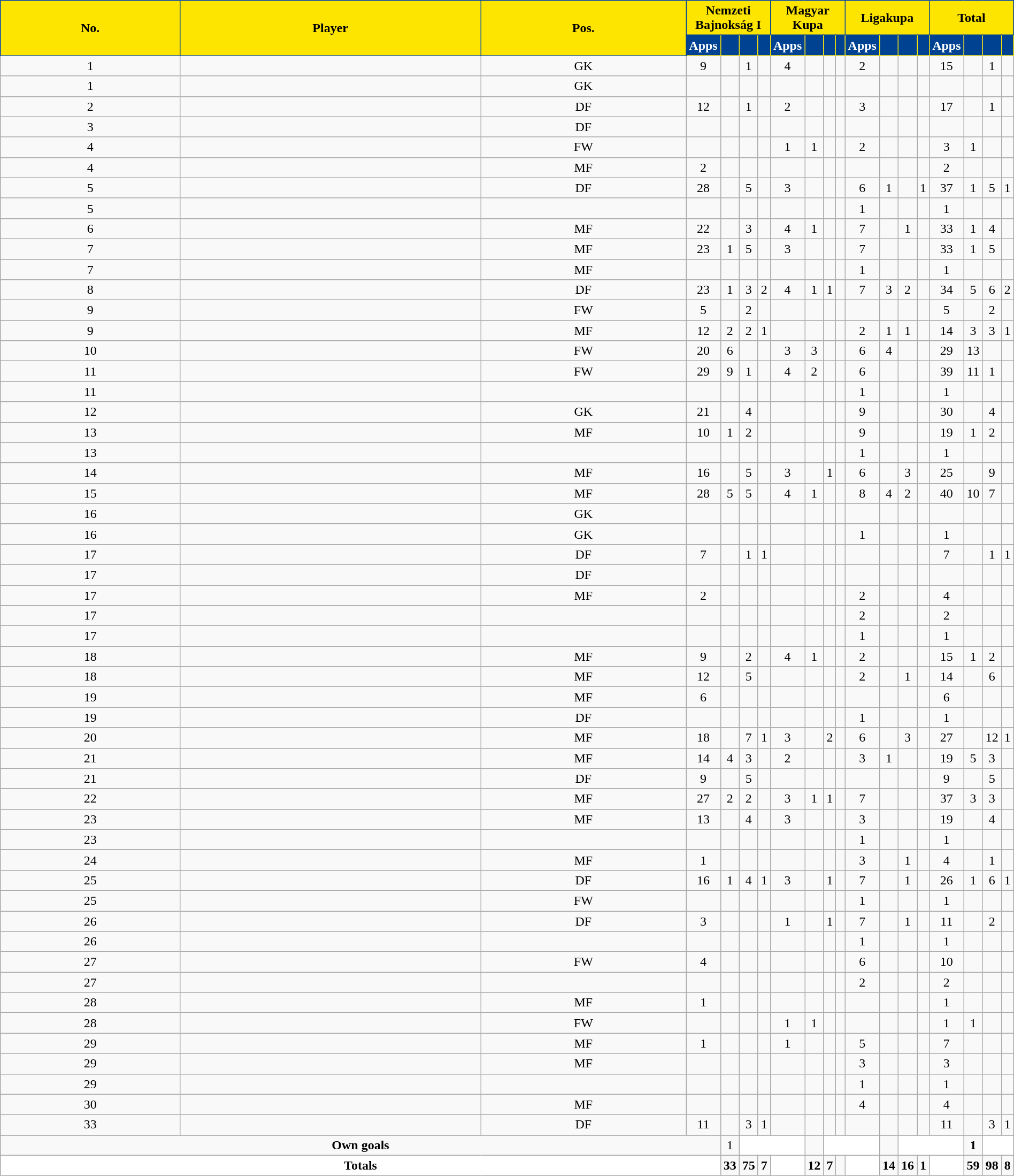<table class="wikitable sortable alternance" style="text-align:center;width:100%">
<tr>
<th rowspan="2" style="background-color:#FDE500;color:black;border:1px solid #004292";width:5px">No.</th>
<th rowspan="2" style="background-color:#FDE500;color:black;border:1px solid #004292";width:180px">Player</th>
<th rowspan="2" style="background-color:#FDE500;color:black;border:1px solid #004292";width:5px">Pos.</th>
<th colspan="4" style="background-color:#FDE500;color:black;border:1px solid #004292">Nemzeti Bajnokság I</th>
<th colspan="4" style="background-color:#FDE500;color:black;border:1px solid #004292">Magyar Kupa</th>
<th colspan="4" style="background-color:#FDE500;color:black;border:1px solid #004292">Ligakupa</th>
<th colspan="4" style="background-color:#FDE500;color:black;border:1px solid #004292">Total</th>
</tr>
<tr style="text-align:center">
<th width="4" style="background-color:#004292;color:white;border:1px solid #FDE500">Apps</th>
<th width="4" style="background-color:#004292;color:white;border:1px solid #FDE500"></th>
<th width="4" style="background-color:#004292;color:white;border:1px solid #FDE500"></th>
<th width="4" style="background-color:#004292;color:white;border:1px solid #FDE500"></th>
<th width="4" style="background-color:#004292;color:white;border:1px solid #FDE500">Apps</th>
<th width="4" style="background-color:#004292;color:white;border:1px solid #FDE500"></th>
<th width="4" style="background-color:#004292;color:white;border:1px solid #FDE500"></th>
<th width="4" style="background-color:#004292;color:white;border:1px solid #FDE500"></th>
<th width="4" style="background-color:#004292;color:white;border:1px solid #FDE500">Apps</th>
<th width="4" style="background-color:#004292;color:white;border:1px solid #FDE500"></th>
<th width="4" style="background-color:#004292;color:white;border:1px solid #FDE500"></th>
<th width="4" style="background-color:#004292;color:white;border:1px solid #FDE500"></th>
<th width="4" style="background-color:#004292;color:white;border:1px solid #FDE500">Apps</th>
<th width="4" style="background-color:#004292;color:white;border:1px solid #FDE500"></th>
<th width="4" style="background-color:#004292;color:white;border:1px solid #FDE500"></th>
<th width="4" style="background-color:#004292;color:white;border:1px solid #FDE500"></th>
</tr>
<tr>
<td>1</td>
<td> </td>
<td>GK</td>
<td>9</td>
<td></td>
<td>1</td>
<td></td>
<td>4</td>
<td></td>
<td></td>
<td></td>
<td>2</td>
<td></td>
<td></td>
<td></td>
<td>15</td>
<td></td>
<td>1</td>
<td></td>
</tr>
<tr>
<td>1</td>
<td> </td>
<td>GK</td>
<td></td>
<td></td>
<td></td>
<td></td>
<td></td>
<td></td>
<td></td>
<td></td>
<td></td>
<td></td>
<td></td>
<td></td>
<td></td>
<td></td>
<td></td>
<td></td>
</tr>
<tr>
<td>2</td>
<td> </td>
<td>DF</td>
<td>12</td>
<td></td>
<td>1</td>
<td></td>
<td>2</td>
<td></td>
<td></td>
<td></td>
<td>3</td>
<td></td>
<td></td>
<td></td>
<td>17</td>
<td></td>
<td>1</td>
<td></td>
</tr>
<tr>
<td>3</td>
<td> </td>
<td>DF</td>
<td></td>
<td></td>
<td></td>
<td></td>
<td></td>
<td></td>
<td></td>
<td></td>
<td></td>
<td></td>
<td></td>
<td></td>
<td></td>
<td></td>
<td></td>
<td></td>
</tr>
<tr>
<td>4</td>
<td> </td>
<td>FW</td>
<td></td>
<td></td>
<td></td>
<td></td>
<td>1</td>
<td>1</td>
<td></td>
<td></td>
<td>2</td>
<td></td>
<td></td>
<td></td>
<td>3</td>
<td>1</td>
<td></td>
<td></td>
</tr>
<tr>
<td>4</td>
<td> </td>
<td>MF</td>
<td>2</td>
<td></td>
<td></td>
<td></td>
<td></td>
<td></td>
<td></td>
<td></td>
<td></td>
<td></td>
<td></td>
<td></td>
<td>2</td>
<td></td>
<td></td>
<td></td>
</tr>
<tr>
<td>5</td>
<td> </td>
<td>DF</td>
<td>28</td>
<td></td>
<td>5</td>
<td></td>
<td>3</td>
<td></td>
<td></td>
<td></td>
<td>6</td>
<td>1</td>
<td></td>
<td>1</td>
<td>37</td>
<td>1</td>
<td>5</td>
<td>1</td>
</tr>
<tr>
<td>5</td>
<td> </td>
<td></td>
<td></td>
<td></td>
<td></td>
<td></td>
<td></td>
<td></td>
<td></td>
<td></td>
<td>1</td>
<td></td>
<td></td>
<td></td>
<td>1</td>
<td></td>
<td></td>
<td></td>
</tr>
<tr>
<td>6</td>
<td> </td>
<td>MF</td>
<td>22</td>
<td></td>
<td>3</td>
<td></td>
<td>4</td>
<td>1</td>
<td></td>
<td></td>
<td>7</td>
<td></td>
<td>1</td>
<td></td>
<td>33</td>
<td>1</td>
<td>4</td>
<td></td>
</tr>
<tr>
<td>7</td>
<td> </td>
<td>MF</td>
<td>23</td>
<td>1</td>
<td>5</td>
<td></td>
<td>3</td>
<td></td>
<td></td>
<td></td>
<td>7</td>
<td></td>
<td></td>
<td></td>
<td>33</td>
<td>1</td>
<td>5</td>
<td></td>
</tr>
<tr>
<td>7</td>
<td> </td>
<td>MF</td>
<td></td>
<td></td>
<td></td>
<td></td>
<td></td>
<td></td>
<td></td>
<td></td>
<td>1</td>
<td></td>
<td></td>
<td></td>
<td>1</td>
<td></td>
<td></td>
<td></td>
</tr>
<tr>
<td>8</td>
<td> </td>
<td>DF</td>
<td>23</td>
<td>1</td>
<td>3</td>
<td>2</td>
<td>4</td>
<td>1</td>
<td>1</td>
<td></td>
<td>7</td>
<td>3</td>
<td>2</td>
<td></td>
<td>34</td>
<td>5</td>
<td>6</td>
<td>2</td>
</tr>
<tr>
<td>9</td>
<td> </td>
<td>FW</td>
<td>5</td>
<td></td>
<td>2</td>
<td></td>
<td></td>
<td></td>
<td></td>
<td></td>
<td></td>
<td></td>
<td></td>
<td></td>
<td>5</td>
<td></td>
<td>2</td>
<td></td>
</tr>
<tr>
<td>9</td>
<td> </td>
<td>MF</td>
<td>12</td>
<td>2</td>
<td>2</td>
<td>1</td>
<td></td>
<td></td>
<td></td>
<td></td>
<td>2</td>
<td>1</td>
<td>1</td>
<td></td>
<td>14</td>
<td>3</td>
<td>3</td>
<td>1</td>
</tr>
<tr>
<td>10</td>
<td> </td>
<td>FW</td>
<td>20</td>
<td>6</td>
<td></td>
<td></td>
<td>3</td>
<td>3</td>
<td></td>
<td></td>
<td>6</td>
<td>4</td>
<td></td>
<td></td>
<td>29</td>
<td>13</td>
<td></td>
<td></td>
</tr>
<tr>
<td>11</td>
<td> </td>
<td>FW</td>
<td>29</td>
<td>9</td>
<td>1</td>
<td></td>
<td>4</td>
<td>2</td>
<td></td>
<td></td>
<td>6</td>
<td></td>
<td></td>
<td></td>
<td>39</td>
<td>11</td>
<td>1</td>
<td></td>
</tr>
<tr>
<td>11</td>
<td> </td>
<td></td>
<td></td>
<td></td>
<td></td>
<td></td>
<td></td>
<td></td>
<td></td>
<td></td>
<td>1</td>
<td></td>
<td></td>
<td></td>
<td>1</td>
<td></td>
<td></td>
<td></td>
</tr>
<tr>
<td>12</td>
<td> </td>
<td>GK</td>
<td>21</td>
<td></td>
<td>4</td>
<td></td>
<td></td>
<td></td>
<td></td>
<td></td>
<td>9</td>
<td></td>
<td></td>
<td></td>
<td>30</td>
<td></td>
<td>4</td>
<td></td>
</tr>
<tr>
<td>13</td>
<td> </td>
<td>MF</td>
<td>10</td>
<td>1</td>
<td>2</td>
<td></td>
<td></td>
<td></td>
<td></td>
<td></td>
<td>9</td>
<td></td>
<td></td>
<td></td>
<td>19</td>
<td>1</td>
<td>2</td>
<td></td>
</tr>
<tr>
<td>13</td>
<td> </td>
<td></td>
<td></td>
<td></td>
<td></td>
<td></td>
<td></td>
<td></td>
<td></td>
<td></td>
<td>1</td>
<td></td>
<td></td>
<td></td>
<td>1</td>
<td></td>
<td></td>
<td></td>
</tr>
<tr>
<td>14</td>
<td> </td>
<td>MF</td>
<td>16</td>
<td></td>
<td>5</td>
<td></td>
<td>3</td>
<td></td>
<td>1</td>
<td></td>
<td>6</td>
<td></td>
<td>3</td>
<td></td>
<td>25</td>
<td></td>
<td>9</td>
<td></td>
</tr>
<tr>
<td>15</td>
<td> </td>
<td>MF</td>
<td>28</td>
<td>5</td>
<td>5</td>
<td></td>
<td>4</td>
<td>1</td>
<td></td>
<td></td>
<td>8</td>
<td>4</td>
<td>2</td>
<td></td>
<td>40</td>
<td>10</td>
<td>7</td>
<td></td>
</tr>
<tr>
<td>16</td>
<td> </td>
<td>GK</td>
<td></td>
<td></td>
<td></td>
<td></td>
<td></td>
<td></td>
<td></td>
<td></td>
<td></td>
<td></td>
<td></td>
<td></td>
<td></td>
<td></td>
<td></td>
<td></td>
</tr>
<tr>
<td>16</td>
<td> </td>
<td>GK</td>
<td></td>
<td></td>
<td></td>
<td></td>
<td></td>
<td></td>
<td></td>
<td></td>
<td>1</td>
<td></td>
<td></td>
<td></td>
<td>1</td>
<td></td>
<td></td>
<td></td>
</tr>
<tr>
<td>17</td>
<td> </td>
<td>DF</td>
<td>7</td>
<td></td>
<td>1</td>
<td>1</td>
<td></td>
<td></td>
<td></td>
<td></td>
<td></td>
<td></td>
<td></td>
<td></td>
<td>7</td>
<td></td>
<td>1</td>
<td>1</td>
</tr>
<tr>
<td>17</td>
<td> </td>
<td>DF</td>
<td></td>
<td></td>
<td></td>
<td></td>
<td></td>
<td></td>
<td></td>
<td></td>
<td></td>
<td></td>
<td></td>
<td></td>
<td></td>
<td></td>
<td></td>
<td></td>
</tr>
<tr>
<td>17</td>
<td> </td>
<td>MF</td>
<td>2</td>
<td></td>
<td></td>
<td></td>
<td></td>
<td></td>
<td></td>
<td></td>
<td>2</td>
<td></td>
<td></td>
<td></td>
<td>4</td>
<td></td>
<td></td>
<td></td>
</tr>
<tr>
<td>17</td>
<td> </td>
<td></td>
<td></td>
<td></td>
<td></td>
<td></td>
<td></td>
<td></td>
<td></td>
<td></td>
<td>2</td>
<td></td>
<td></td>
<td></td>
<td>2</td>
<td></td>
<td></td>
<td></td>
</tr>
<tr>
<td>17</td>
<td> </td>
<td></td>
<td></td>
<td></td>
<td></td>
<td></td>
<td></td>
<td></td>
<td></td>
<td></td>
<td>1</td>
<td></td>
<td></td>
<td></td>
<td>1</td>
<td></td>
<td></td>
<td></td>
</tr>
<tr>
<td>18</td>
<td> </td>
<td>MF</td>
<td>9</td>
<td></td>
<td>2</td>
<td></td>
<td>4</td>
<td>1</td>
<td></td>
<td></td>
<td>2</td>
<td></td>
<td></td>
<td></td>
<td>15</td>
<td>1</td>
<td>2</td>
<td></td>
</tr>
<tr>
<td>18</td>
<td> </td>
<td>MF</td>
<td>12</td>
<td></td>
<td>5</td>
<td></td>
<td></td>
<td></td>
<td></td>
<td></td>
<td>2</td>
<td></td>
<td>1</td>
<td></td>
<td>14</td>
<td></td>
<td>6</td>
<td></td>
</tr>
<tr>
<td>19</td>
<td> </td>
<td>MF</td>
<td>6</td>
<td></td>
<td></td>
<td></td>
<td></td>
<td></td>
<td></td>
<td></td>
<td></td>
<td></td>
<td></td>
<td></td>
<td>6</td>
<td></td>
<td></td>
<td></td>
</tr>
<tr>
<td>19</td>
<td> </td>
<td>DF</td>
<td></td>
<td></td>
<td></td>
<td></td>
<td></td>
<td></td>
<td></td>
<td></td>
<td>1</td>
<td></td>
<td></td>
<td></td>
<td>1</td>
<td></td>
<td></td>
<td></td>
</tr>
<tr>
<td>20</td>
<td> </td>
<td>MF</td>
<td>18</td>
<td></td>
<td>7</td>
<td>1</td>
<td>3</td>
<td></td>
<td>2</td>
<td></td>
<td>6</td>
<td></td>
<td>3</td>
<td></td>
<td>27</td>
<td></td>
<td>12</td>
<td>1</td>
</tr>
<tr>
<td>21</td>
<td> </td>
<td>MF</td>
<td>14</td>
<td>4</td>
<td>3</td>
<td></td>
<td>2</td>
<td></td>
<td></td>
<td></td>
<td>3</td>
<td>1</td>
<td></td>
<td></td>
<td>19</td>
<td>5</td>
<td>3</td>
<td></td>
</tr>
<tr>
<td>21</td>
<td> </td>
<td>DF</td>
<td>9</td>
<td></td>
<td>5</td>
<td></td>
<td></td>
<td></td>
<td></td>
<td></td>
<td></td>
<td></td>
<td></td>
<td></td>
<td>9</td>
<td></td>
<td>5</td>
<td></td>
</tr>
<tr>
<td>22</td>
<td> </td>
<td>MF</td>
<td>27</td>
<td>2</td>
<td>2</td>
<td></td>
<td>3</td>
<td>1</td>
<td>1</td>
<td></td>
<td>7</td>
<td></td>
<td></td>
<td></td>
<td>37</td>
<td>3</td>
<td>3</td>
<td></td>
</tr>
<tr>
<td>23</td>
<td> </td>
<td>MF</td>
<td>13</td>
<td></td>
<td>4</td>
<td></td>
<td>3</td>
<td></td>
<td></td>
<td></td>
<td>3</td>
<td></td>
<td></td>
<td></td>
<td>19</td>
<td></td>
<td>4</td>
<td></td>
</tr>
<tr>
<td>23</td>
<td> </td>
<td></td>
<td></td>
<td></td>
<td></td>
<td></td>
<td></td>
<td></td>
<td></td>
<td></td>
<td>1</td>
<td></td>
<td></td>
<td></td>
<td>1</td>
<td></td>
<td></td>
<td></td>
</tr>
<tr>
<td>24</td>
<td> </td>
<td>MF</td>
<td>1</td>
<td></td>
<td></td>
<td></td>
<td></td>
<td></td>
<td></td>
<td></td>
<td>3</td>
<td></td>
<td>1</td>
<td></td>
<td>4</td>
<td></td>
<td>1</td>
<td></td>
</tr>
<tr>
<td>25</td>
<td> </td>
<td>DF</td>
<td>16</td>
<td>1</td>
<td>4</td>
<td>1</td>
<td>3</td>
<td></td>
<td>1</td>
<td></td>
<td>7</td>
<td></td>
<td>1</td>
<td></td>
<td>26</td>
<td>1</td>
<td>6</td>
<td>1</td>
</tr>
<tr>
<td>25</td>
<td> </td>
<td>FW</td>
<td></td>
<td></td>
<td></td>
<td></td>
<td></td>
<td></td>
<td></td>
<td></td>
<td>1</td>
<td></td>
<td></td>
<td></td>
<td>1</td>
<td></td>
<td></td>
<td></td>
</tr>
<tr>
<td>26</td>
<td> </td>
<td>DF</td>
<td>3</td>
<td></td>
<td></td>
<td></td>
<td>1</td>
<td></td>
<td>1</td>
<td></td>
<td>7</td>
<td></td>
<td>1</td>
<td></td>
<td>11</td>
<td></td>
<td>2</td>
<td></td>
</tr>
<tr>
<td>26</td>
<td> </td>
<td></td>
<td></td>
<td></td>
<td></td>
<td></td>
<td></td>
<td></td>
<td></td>
<td></td>
<td>1</td>
<td></td>
<td></td>
<td></td>
<td>1</td>
<td></td>
<td></td>
<td></td>
</tr>
<tr>
<td>27</td>
<td> </td>
<td>FW</td>
<td>4</td>
<td></td>
<td></td>
<td></td>
<td></td>
<td></td>
<td></td>
<td></td>
<td>6</td>
<td></td>
<td></td>
<td></td>
<td>10</td>
<td></td>
<td></td>
<td></td>
</tr>
<tr>
<td>27</td>
<td> </td>
<td></td>
<td></td>
<td></td>
<td></td>
<td></td>
<td></td>
<td></td>
<td></td>
<td></td>
<td>2</td>
<td></td>
<td></td>
<td></td>
<td>2</td>
<td></td>
<td></td>
<td></td>
</tr>
<tr>
<td>28</td>
<td> </td>
<td>MF</td>
<td>1</td>
<td></td>
<td></td>
<td></td>
<td></td>
<td></td>
<td></td>
<td></td>
<td></td>
<td></td>
<td></td>
<td></td>
<td>1</td>
<td></td>
<td></td>
<td></td>
</tr>
<tr>
<td>28</td>
<td> </td>
<td>FW</td>
<td></td>
<td></td>
<td></td>
<td></td>
<td>1</td>
<td>1</td>
<td></td>
<td></td>
<td></td>
<td></td>
<td></td>
<td></td>
<td>1</td>
<td>1</td>
<td></td>
<td></td>
</tr>
<tr>
<td>29</td>
<td> </td>
<td>MF</td>
<td>1</td>
<td></td>
<td></td>
<td></td>
<td>1</td>
<td></td>
<td></td>
<td></td>
<td>5</td>
<td></td>
<td></td>
<td></td>
<td>7</td>
<td></td>
<td></td>
<td></td>
</tr>
<tr>
<td>29</td>
<td> </td>
<td>MF</td>
<td></td>
<td></td>
<td></td>
<td></td>
<td></td>
<td></td>
<td></td>
<td></td>
<td>3</td>
<td></td>
<td></td>
<td></td>
<td>3</td>
<td></td>
<td></td>
<td></td>
</tr>
<tr>
<td>29</td>
<td> </td>
<td></td>
<td></td>
<td></td>
<td></td>
<td></td>
<td></td>
<td></td>
<td></td>
<td></td>
<td>1</td>
<td></td>
<td></td>
<td></td>
<td>1</td>
<td></td>
<td></td>
<td></td>
</tr>
<tr>
<td>30</td>
<td> </td>
<td>MF</td>
<td></td>
<td></td>
<td></td>
<td></td>
<td></td>
<td></td>
<td></td>
<td></td>
<td>4</td>
<td></td>
<td></td>
<td></td>
<td>4</td>
<td></td>
<td></td>
<td></td>
</tr>
<tr>
<td>33</td>
<td> </td>
<td>DF</td>
<td>11</td>
<td></td>
<td>3</td>
<td>1</td>
<td></td>
<td></td>
<td></td>
<td></td>
<td></td>
<td></td>
<td></td>
<td></td>
<td>11</td>
<td></td>
<td>3</td>
<td>1</td>
</tr>
<tr>
</tr>
<tr class="sortbottom">
<td colspan="4"><strong>Own goals</strong></td>
<td>1</td>
<td colspan="3" style="background:white;text-align:center"></td>
<td></td>
<td colspan="3" style="background:white;text-align:center"></td>
<td></td>
<td colspan="3" style="background:white;text-align:center"></td>
<td><strong>1</strong></td>
<td colspan="2" style="background:white;text-align:center"></td>
</tr>
<tr class="sortbottom">
<td colspan="4" style="background:white;text-align:center"><strong>Totals</strong></td>
<td><strong>33</strong></td>
<td><strong>75</strong></td>
<td><strong>7</strong></td>
<td rowspan="3" style="background:white;text-align:center"></td>
<td><strong>12</strong></td>
<td><strong>7</strong></td>
<td></td>
<td rowspan="3" style="background:white;text-align:center"></td>
<td><strong>14</strong></td>
<td><strong>16</strong></td>
<td><strong>1</strong></td>
<td rowspan="3" style="background:white;text-align:center"></td>
<td><strong>59</strong></td>
<td><strong>98</strong></td>
<td><strong>8</strong></td>
</tr>
</table>
